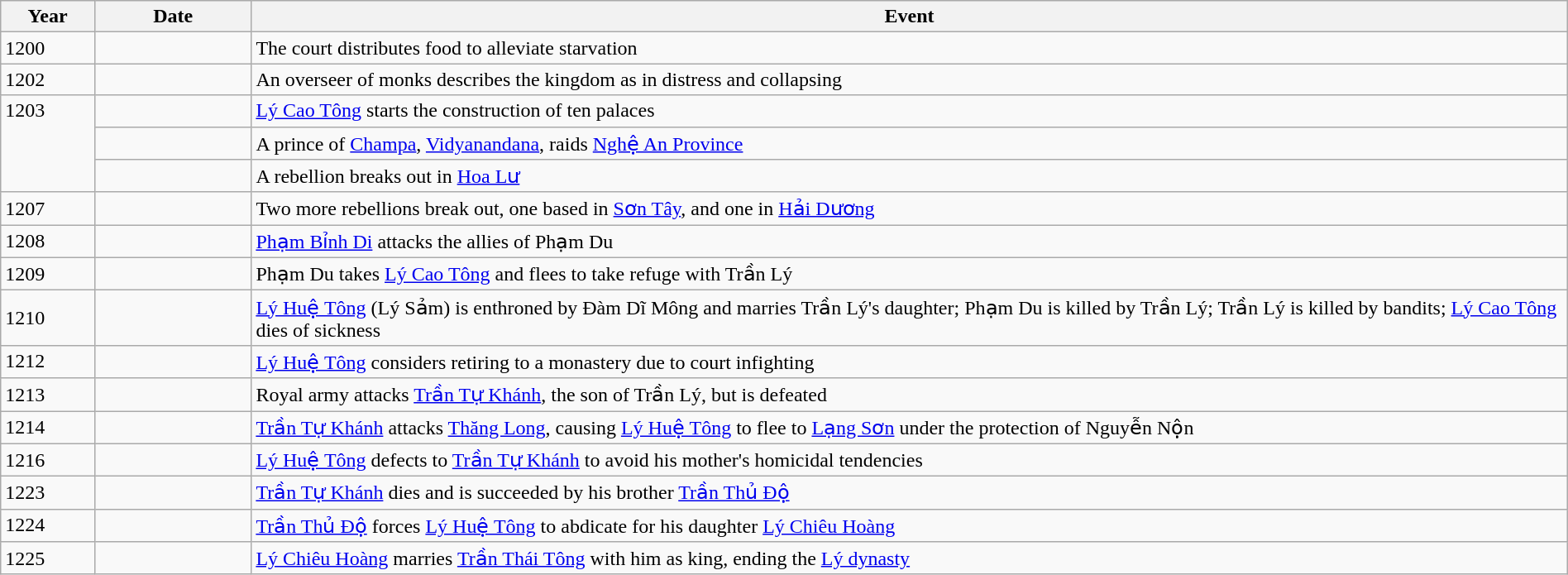<table class="wikitable" width="100%">
<tr>
<th style="width:6%">Year</th>
<th style="width:10%">Date</th>
<th>Event</th>
</tr>
<tr>
<td>1200</td>
<td></td>
<td>The court distributes food to alleviate starvation</td>
</tr>
<tr>
<td>1202</td>
<td></td>
<td>An overseer of monks describes the kingdom as in distress and collapsing</td>
</tr>
<tr>
<td rowspan="3" valign="top">1203</td>
<td></td>
<td><a href='#'>Lý Cao Tông</a> starts the construction of ten palaces</td>
</tr>
<tr>
<td></td>
<td>A prince of <a href='#'>Champa</a>, <a href='#'>Vidyanandana</a>, raids <a href='#'>Nghệ An Province</a></td>
</tr>
<tr>
<td></td>
<td>A rebellion breaks out in <a href='#'>Hoa Lư</a></td>
</tr>
<tr>
<td>1207</td>
<td></td>
<td>Two more rebellions break out, one based in <a href='#'>Sơn Tây</a>, and one in <a href='#'>Hải Dương</a></td>
</tr>
<tr>
<td>1208</td>
<td></td>
<td><a href='#'>Phạm Bỉnh Di</a> attacks the allies of Phạm Du</td>
</tr>
<tr>
<td>1209</td>
<td></td>
<td>Phạm Du takes <a href='#'>Lý Cao Tông</a> and flees to take refuge with Trần Lý</td>
</tr>
<tr>
<td>1210</td>
<td></td>
<td><a href='#'>Lý Huệ Tông</a> (Lý Sảm) is enthroned by Đàm Dĩ Mông and marries Trần Lý's daughter; Phạm Du is killed by Trần Lý; Trần Lý is killed by bandits; <a href='#'>Lý Cao Tông</a> dies of sickness</td>
</tr>
<tr>
<td>1212</td>
<td></td>
<td><a href='#'>Lý Huệ Tông</a> considers retiring to a monastery due to court infighting</td>
</tr>
<tr>
<td>1213</td>
<td></td>
<td>Royal army attacks <a href='#'>Trần Tự Khánh</a>, the son of Trần Lý, but is defeated</td>
</tr>
<tr>
<td>1214</td>
<td></td>
<td><a href='#'>Trần Tự Khánh</a> attacks <a href='#'>Thăng Long</a>, causing <a href='#'>Lý Huệ Tông</a> to flee to <a href='#'>Lạng Sơn</a> under the protection of Nguyễn Nộn</td>
</tr>
<tr>
<td>1216</td>
<td></td>
<td><a href='#'>Lý Huệ Tông</a> defects to <a href='#'>Trần Tự Khánh</a> to avoid his mother's homicidal tendencies</td>
</tr>
<tr>
<td>1223</td>
<td></td>
<td><a href='#'>Trần Tự Khánh</a> dies and is succeeded by his brother <a href='#'>Trần Thủ Độ</a></td>
</tr>
<tr>
<td>1224</td>
<td></td>
<td><a href='#'>Trần Thủ Độ</a> forces <a href='#'>Lý Huệ Tông</a> to abdicate for his daughter <a href='#'>Lý Chiêu Hoàng</a></td>
</tr>
<tr>
<td>1225</td>
<td></td>
<td><a href='#'>Lý Chiêu Hoàng</a> marries <a href='#'>Trần Thái Tông</a> with him as king, ending the <a href='#'>Lý dynasty</a></td>
</tr>
</table>
